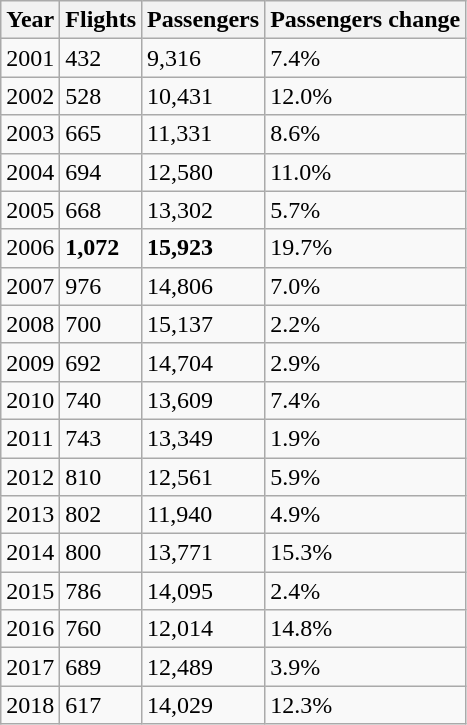<table class="wikitable">
<tr>
<th>Year</th>
<th>Flights</th>
<th>Passengers</th>
<th>Passengers change</th>
</tr>
<tr>
<td>2001</td>
<td>432</td>
<td>9,316</td>
<td> 7.4%</td>
</tr>
<tr>
<td>2002</td>
<td>528</td>
<td>10,431</td>
<td> 12.0%</td>
</tr>
<tr>
<td>2003</td>
<td>665</td>
<td>11,331</td>
<td> 8.6%</td>
</tr>
<tr>
<td>2004</td>
<td>694</td>
<td>12,580</td>
<td> 11.0%</td>
</tr>
<tr>
<td>2005</td>
<td>668</td>
<td>13,302</td>
<td> 5.7%</td>
</tr>
<tr>
<td>2006</td>
<td><strong>1,072</strong></td>
<td><strong>15,923</strong></td>
<td> 19.7%</td>
</tr>
<tr>
<td>2007</td>
<td>976</td>
<td>14,806</td>
<td> 7.0%</td>
</tr>
<tr>
<td>2008</td>
<td>700</td>
<td>15,137</td>
<td> 2.2%</td>
</tr>
<tr>
<td>2009</td>
<td>692</td>
<td>14,704</td>
<td> 2.9%</td>
</tr>
<tr>
<td>2010</td>
<td>740</td>
<td>13,609</td>
<td> 7.4%</td>
</tr>
<tr>
<td>2011</td>
<td>743</td>
<td>13,349</td>
<td> 1.9%</td>
</tr>
<tr>
<td>2012</td>
<td>810</td>
<td>12,561</td>
<td> 5.9%</td>
</tr>
<tr>
<td>2013</td>
<td>802</td>
<td>11,940</td>
<td> 4.9%</td>
</tr>
<tr>
<td>2014</td>
<td>800</td>
<td>13,771</td>
<td> 15.3%</td>
</tr>
<tr>
<td>2015</td>
<td>786</td>
<td>14,095</td>
<td> 2.4%</td>
</tr>
<tr>
<td>2016</td>
<td>760</td>
<td>12,014</td>
<td> 14.8%</td>
</tr>
<tr>
<td>2017</td>
<td>689</td>
<td>12,489</td>
<td> 3.9%</td>
</tr>
<tr>
<td>2018</td>
<td>617</td>
<td>14,029</td>
<td> 12.3%</td>
</tr>
</table>
